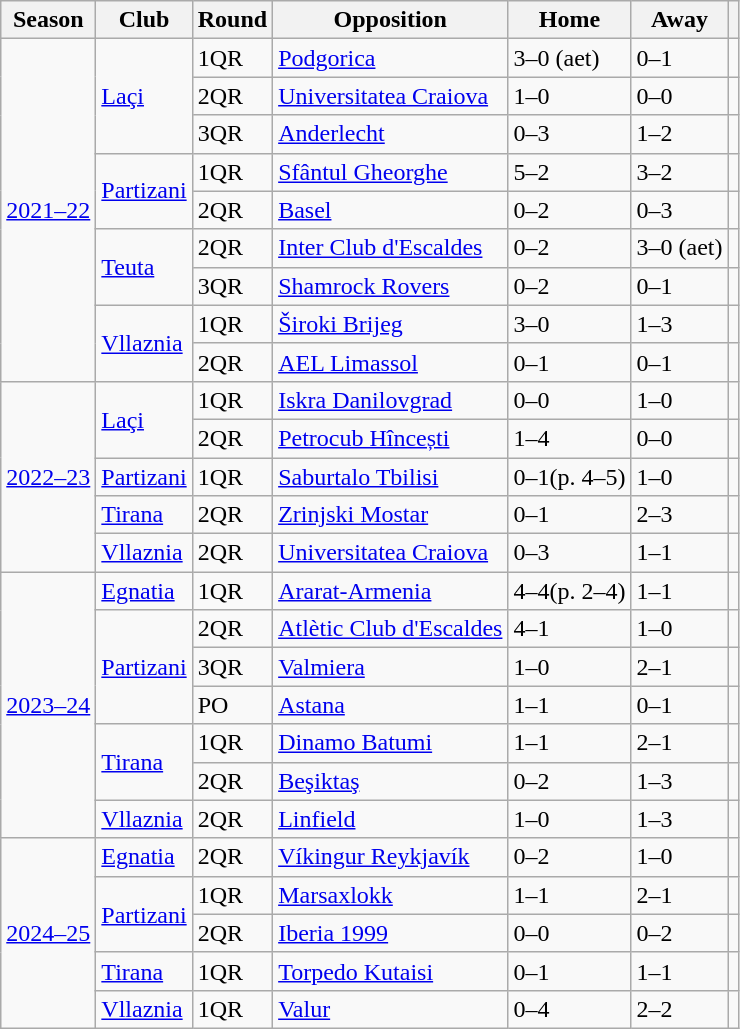<table class="wikitable">
<tr>
<th>Season</th>
<th>Club</th>
<th>Round</th>
<th>Opposition</th>
<th>Home</th>
<th>Away</th>
<th></th>
</tr>
<tr>
<td rowspan="9"><a href='#'>2021–22</a></td>
<td rowspan="3"><a href='#'>Laçi</a></td>
<td>1QR</td>
<td> <a href='#'>Podgorica</a></td>
<td>3–0 (aet)</td>
<td>0–1</td>
<td align="center"></td>
</tr>
<tr>
<td>2QR</td>
<td> <a href='#'>Universitatea Craiova</a></td>
<td>1–0</td>
<td>0–0</td>
<td align="center"></td>
</tr>
<tr>
<td>3QR</td>
<td> <a href='#'>Anderlecht</a></td>
<td>0–3</td>
<td>1–2</td>
<td align="center"></td>
</tr>
<tr>
<td rowspan="2"><a href='#'>Partizani</a></td>
<td>1QR</td>
<td> <a href='#'>Sfântul Gheorghe</a></td>
<td>5–2</td>
<td>3–2</td>
<td align="center"></td>
</tr>
<tr>
<td>2QR</td>
<td> <a href='#'>Basel</a></td>
<td>0–2</td>
<td>0–3</td>
<td align="center"></td>
</tr>
<tr>
<td rowspan="2"><a href='#'>Teuta</a></td>
<td>2QR</td>
<td> <a href='#'>Inter Club d'Escaldes</a></td>
<td>0–2</td>
<td>3–0 (aet)</td>
<td align="center"></td>
</tr>
<tr>
<td>3QR</td>
<td> <a href='#'>Shamrock Rovers</a></td>
<td>0–2</td>
<td>0–1</td>
<td align="center"></td>
</tr>
<tr>
<td rowspan="2"><a href='#'>Vllaznia</a></td>
<td>1QR</td>
<td> <a href='#'>Široki Brijeg</a></td>
<td>3–0</td>
<td>1–3</td>
<td align="center"></td>
</tr>
<tr>
<td>2QR</td>
<td> <a href='#'>AEL Limassol</a></td>
<td>0–1</td>
<td>0–1</td>
<td align="center"></td>
</tr>
<tr>
<td rowspan="5"><a href='#'>2022–23</a></td>
<td rowspan="2"><a href='#'>Laçi</a></td>
<td>1QR</td>
<td> <a href='#'>Iskra Danilovgrad</a></td>
<td>0–0</td>
<td>1–0</td>
<td align="center"></td>
</tr>
<tr>
<td>2QR</td>
<td> <a href='#'>Petrocub Hîncești</a></td>
<td>1–4</td>
<td>0–0</td>
<td align="center"></td>
</tr>
<tr>
<td rowspan="1"><a href='#'>Partizani</a></td>
<td>1QR</td>
<td> <a href='#'>Saburtalo Tbilisi</a></td>
<td>0–1(p. 4–5)</td>
<td>1–0</td>
<td align="center"></td>
</tr>
<tr>
<td rowspan="1"><a href='#'>Tirana</a></td>
<td>2QR</td>
<td> <a href='#'>Zrinjski Mostar</a></td>
<td>0–1</td>
<td>2–3</td>
<td align="center"></td>
</tr>
<tr>
<td rowspan="1"><a href='#'>Vllaznia</a></td>
<td>2QR</td>
<td> <a href='#'>Universitatea Craiova</a></td>
<td>0–3</td>
<td>1–1</td>
<td align="center"></td>
</tr>
<tr>
<td rowspan="7"><a href='#'>2023–24</a></td>
<td><a href='#'>Egnatia</a></td>
<td>1QR</td>
<td> <a href='#'>Ararat-Armenia</a></td>
<td>4–4(p. 2–4)</td>
<td>1–1</td>
<td align="center"></td>
</tr>
<tr>
<td rowspan="3"><a href='#'>Partizani</a></td>
<td>2QR</td>
<td> <a href='#'>Atlètic Club d'Escaldes</a></td>
<td>4–1</td>
<td>1–0</td>
<td align="center"></td>
</tr>
<tr>
<td>3QR</td>
<td> <a href='#'>Valmiera</a></td>
<td>1–0</td>
<td>2–1</td>
<td align="center"></td>
</tr>
<tr>
<td>PO</td>
<td> <a href='#'>Astana</a></td>
<td>1–1</td>
<td>0–1</td>
<td align="center"></td>
</tr>
<tr>
<td rowspan="2"><a href='#'>Tirana</a></td>
<td>1QR</td>
<td> <a href='#'>Dinamo Batumi</a></td>
<td>1–1</td>
<td>2–1</td>
<td align="center"></td>
</tr>
<tr>
<td>2QR</td>
<td> <a href='#'>Beşiktaş</a></td>
<td>0–2</td>
<td>1–3</td>
<td align="center"></td>
</tr>
<tr>
<td rowspan="1"><a href='#'>Vllaznia</a></td>
<td>2QR</td>
<td> <a href='#'>Linfield</a></td>
<td>1–0</td>
<td>1–3</td>
<td align="center"></td>
</tr>
<tr>
<td rowspan="5"><a href='#'>2024–25</a></td>
<td><a href='#'>Egnatia</a></td>
<td>2QR</td>
<td> <a href='#'>Víkingur Reykjavík</a></td>
<td>0–2</td>
<td>1–0</td>
<td align="center"></td>
</tr>
<tr>
<td rowspan="2"><a href='#'>Partizani</a></td>
<td>1QR</td>
<td> <a href='#'>Marsaxlokk</a></td>
<td>1–1</td>
<td>2–1</td>
<td align="center"></td>
</tr>
<tr>
<td>2QR</td>
<td> <a href='#'>Iberia 1999</a></td>
<td>0–0</td>
<td>0–2</td>
<td align="center"></td>
</tr>
<tr>
<td><a href='#'>Tirana</a></td>
<td>1QR</td>
<td> <a href='#'>Torpedo Kutaisi</a></td>
<td>0–1</td>
<td>1–1</td>
<td align="center"></td>
</tr>
<tr>
<td rowspan="1"><a href='#'>Vllaznia</a></td>
<td>1QR</td>
<td> <a href='#'>Valur</a></td>
<td>0–4</td>
<td>2–2</td>
<td align="center"></td>
</tr>
</table>
